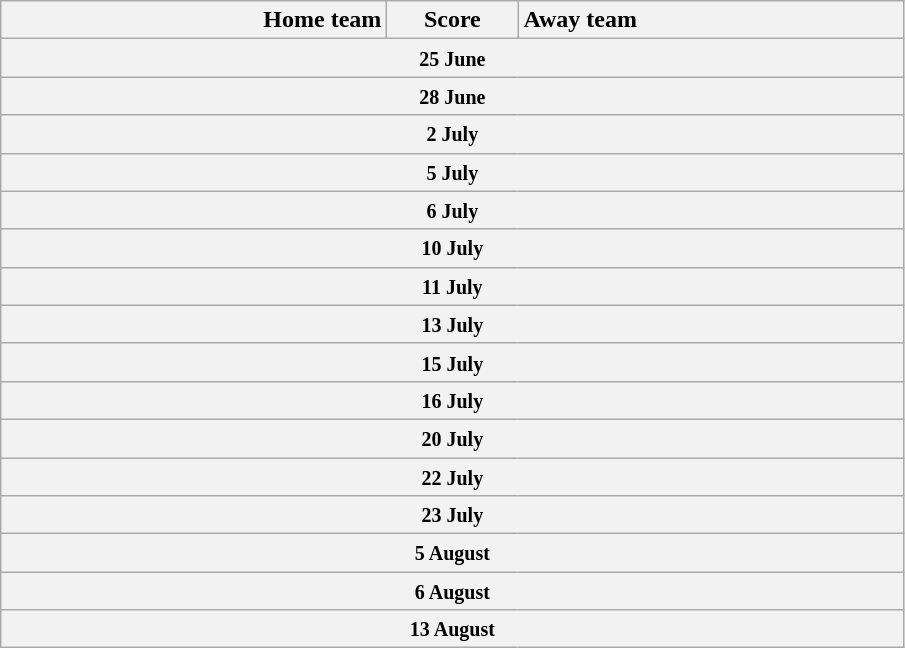<table class="wikitable" style="border-collapse: collapse;">
<tr>
<th style="text-align:right; width:250px">Home team</th>
<th style="width:80px">Score</th>
<th style="text-align:left; width:250px">Away team</th>
</tr>
<tr>
<th colspan="3" align="center"><small>25 June</small><br></th>
</tr>
<tr>
<th colspan="3" align="center"><small>28 June</small><br></th>
</tr>
<tr>
<th colspan="3" align="center"><small>2 July</small><br>

</th>
</tr>
<tr>
<th colspan="3" align="center"><small>5 July</small><br></th>
</tr>
<tr>
<th colspan="3" align="center"><small>6 July</small><br>
</th>
</tr>
<tr>
<th colspan="3" align="center"><small>10 July</small><br></th>
</tr>
<tr>
<th colspan="3" align="center"><small>11 July</small><br></th>
</tr>
<tr>
<th colspan="3" align="center"><small>13 July</small><br></th>
</tr>
<tr>
<th colspan="3" align="center"><small>15 July</small><br>



</th>
</tr>
<tr>
<th colspan="3" align="center"><small>16 July</small><br>


</th>
</tr>
<tr>
<th colspan="3" align="center"><small>20 July</small><br>
</th>
</tr>
<tr>
<th colspan="3" align="center"><small>22 July</small><br>

</th>
</tr>
<tr>
<th colspan="3" align="center"><small>23 July</small><br>


</th>
</tr>
<tr>
<th colspan="3" align="center"><small>5 August</small><br></th>
</tr>
<tr>
<th colspan="3" align="center"><small>6 August</small><br></th>
</tr>
<tr>
<th colspan="3" align="center"><small>13 August</small><br></th>
</tr>
</table>
